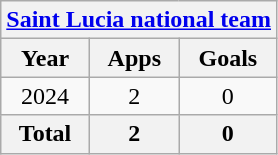<table class="wikitable" style="text-align:center">
<tr>
<th colspan=3><a href='#'>Saint Lucia national team</a></th>
</tr>
<tr>
<th>Year</th>
<th>Apps</th>
<th>Goals</th>
</tr>
<tr>
<td>2024</td>
<td>2</td>
<td>0</td>
</tr>
<tr>
<th>Total</th>
<th>2</th>
<th>0</th>
</tr>
</table>
